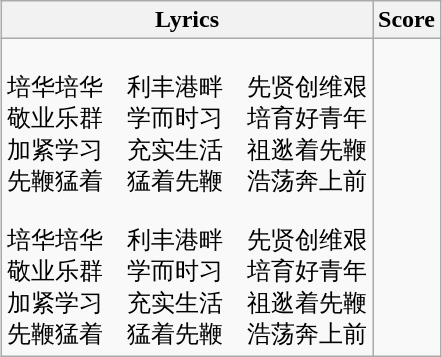<table class="wikitable" style="margin:1em auto;">
<tr>
<th>Lyrics</th>
<th>Score</th>
</tr>
<tr>
<td><br>培华培华　利丰港畔　先贤创维艰<br>
敬业乐群　学而时习　培育好青年<br>
加紧学习　充实生活　祖逖着先鞭<br>
先鞭猛着　猛着先鞭　浩荡奔上前<br>
<br>
培华培华　利丰港畔　先贤创维艰<br>
敬业乐群　学而时习　培育好青年<br>
加紧学习　充实生活　祖逖着先鞭<br>
先鞭猛着　猛着先鞭　浩荡奔上前</td>
<td></td>
</tr>
</table>
